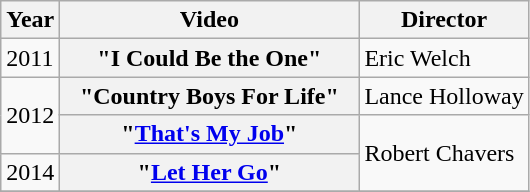<table class="wikitable plainrowheaders">
<tr>
<th>Year</th>
<th style="width:12em;">Video</th>
<th>Director</th>
</tr>
<tr>
<td>2011</td>
<th scope="row">"I Could Be the One"</th>
<td>Eric Welch</td>
</tr>
<tr>
<td rowspan="2">2012</td>
<th scope="row">"Country Boys For Life"</th>
<td>Lance Holloway</td>
</tr>
<tr>
<th scope="row">"<a href='#'>That's My Job</a>"</th>
<td rowspan="2">Robert Chavers</td>
</tr>
<tr>
<td>2014</td>
<th scope="row">"<a href='#'>Let Her Go</a>"</th>
</tr>
<tr>
</tr>
</table>
